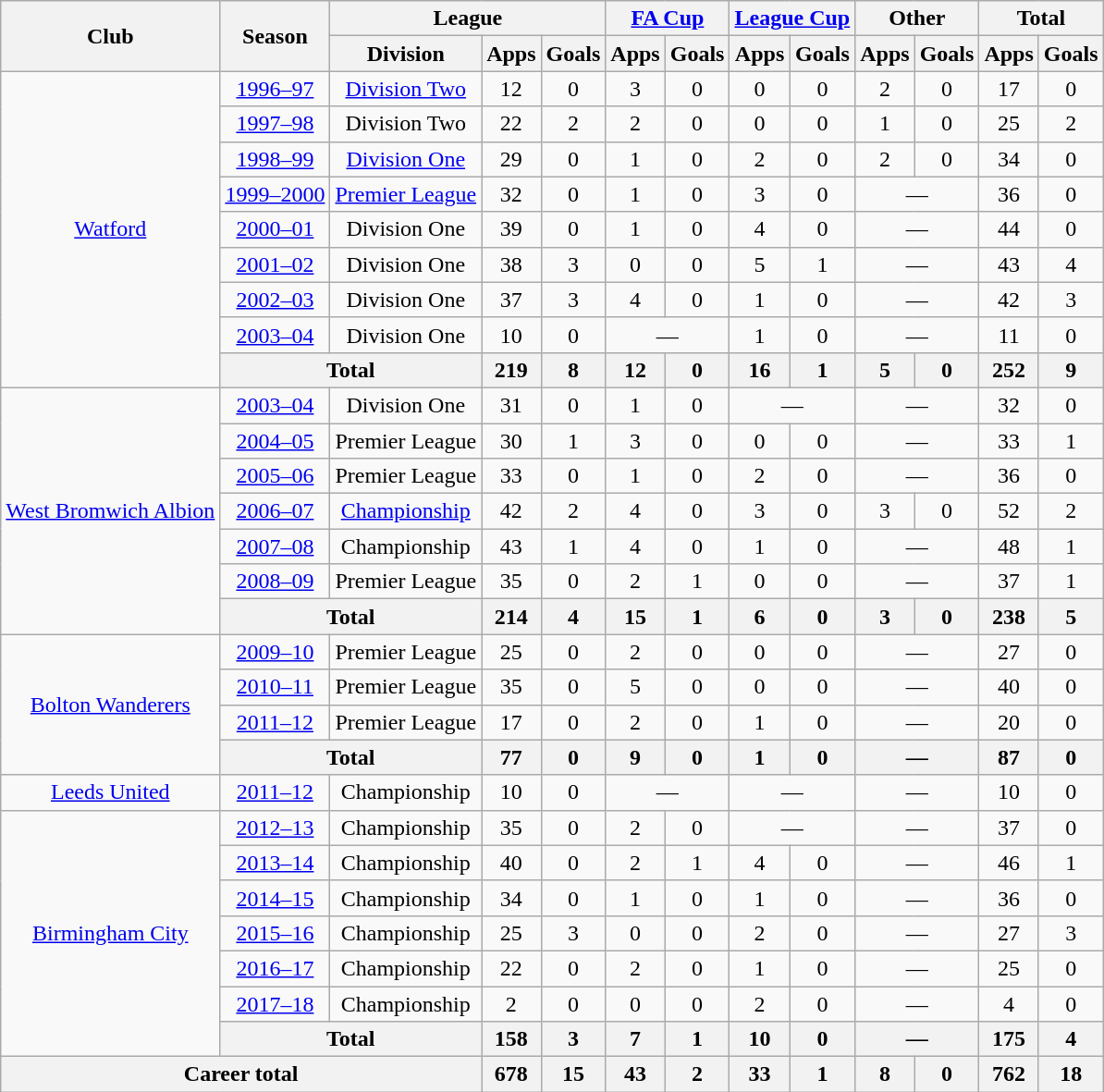<table class="wikitable" style="text-align:center">
<tr>
<th rowspan=2>Club</th>
<th rowspan=2>Season</th>
<th colspan=3>League</th>
<th colspan=2><a href='#'>FA Cup</a></th>
<th colspan=2><a href='#'>League Cup</a></th>
<th colspan=2>Other</th>
<th colspan=2>Total</th>
</tr>
<tr>
<th>Division</th>
<th>Apps</th>
<th>Goals</th>
<th>Apps</th>
<th>Goals</th>
<th>Apps</th>
<th>Goals</th>
<th>Apps</th>
<th>Goals</th>
<th>Apps</th>
<th>Goals</th>
</tr>
<tr>
<td rowspan=9><a href='#'>Watford</a></td>
<td><a href='#'>1996–97</a></td>
<td><a href='#'>Division Two</a></td>
<td>12</td>
<td>0</td>
<td>3</td>
<td>0</td>
<td>0</td>
<td>0</td>
<td>2</td>
<td>0</td>
<td>17</td>
<td>0</td>
</tr>
<tr>
<td><a href='#'>1997–98</a></td>
<td>Division Two</td>
<td>22</td>
<td>2</td>
<td>2</td>
<td>0</td>
<td>0</td>
<td>0</td>
<td>1</td>
<td>0</td>
<td>25</td>
<td>2</td>
</tr>
<tr>
<td><a href='#'>1998–99</a></td>
<td><a href='#'>Division One</a></td>
<td>29</td>
<td>0</td>
<td>1</td>
<td>0</td>
<td>2</td>
<td>0</td>
<td>2</td>
<td>0</td>
<td>34</td>
<td>0</td>
</tr>
<tr>
<td><a href='#'>1999–2000</a></td>
<td><a href='#'>Premier League</a></td>
<td>32</td>
<td>0</td>
<td>1</td>
<td>0</td>
<td>3</td>
<td>0</td>
<td colspan=2>—</td>
<td>36</td>
<td>0</td>
</tr>
<tr>
<td><a href='#'>2000–01</a></td>
<td>Division One</td>
<td>39</td>
<td>0</td>
<td>1</td>
<td>0</td>
<td>4</td>
<td>0</td>
<td colspan=2>—</td>
<td>44</td>
<td>0</td>
</tr>
<tr>
<td><a href='#'>2001–02</a></td>
<td>Division One</td>
<td>38</td>
<td>3</td>
<td>0</td>
<td>0</td>
<td>5</td>
<td>1</td>
<td colspan=2>—</td>
<td>43</td>
<td>4</td>
</tr>
<tr>
<td><a href='#'>2002–03</a></td>
<td>Division One</td>
<td>37</td>
<td>3</td>
<td>4</td>
<td>0</td>
<td>1</td>
<td>0</td>
<td colspan=2>—</td>
<td>42</td>
<td>3</td>
</tr>
<tr>
<td><a href='#'>2003–04</a></td>
<td>Division One</td>
<td>10</td>
<td>0</td>
<td colspan=2>—</td>
<td>1</td>
<td>0</td>
<td colspan=2>—</td>
<td>11</td>
<td>0</td>
</tr>
<tr>
<th colspan=2>Total</th>
<th>219</th>
<th>8</th>
<th>12</th>
<th>0</th>
<th>16</th>
<th>1</th>
<th>5</th>
<th>0</th>
<th>252</th>
<th>9</th>
</tr>
<tr>
<td rowspan=7><a href='#'>West Bromwich Albion</a></td>
<td><a href='#'>2003–04</a></td>
<td>Division One</td>
<td>31</td>
<td>0</td>
<td>1</td>
<td>0</td>
<td colspan=2>—</td>
<td colspan=2>—</td>
<td>32</td>
<td>0</td>
</tr>
<tr>
<td><a href='#'>2004–05</a></td>
<td>Premier League</td>
<td>30</td>
<td>1</td>
<td>3</td>
<td>0</td>
<td>0</td>
<td>0</td>
<td colspan=2>—</td>
<td>33</td>
<td>1</td>
</tr>
<tr>
<td><a href='#'>2005–06</a></td>
<td>Premier League</td>
<td>33</td>
<td>0</td>
<td>1</td>
<td>0</td>
<td>2</td>
<td>0</td>
<td colspan=2>—</td>
<td>36</td>
<td>0</td>
</tr>
<tr>
<td><a href='#'>2006–07</a></td>
<td><a href='#'>Championship</a></td>
<td>42</td>
<td>2</td>
<td>4</td>
<td>0</td>
<td>3</td>
<td>0</td>
<td>3</td>
<td>0</td>
<td>52</td>
<td>2</td>
</tr>
<tr>
<td><a href='#'>2007–08</a></td>
<td>Championship</td>
<td>43</td>
<td>1</td>
<td>4</td>
<td>0</td>
<td>1</td>
<td>0</td>
<td colspan=2>—</td>
<td>48</td>
<td>1</td>
</tr>
<tr>
<td><a href='#'>2008–09</a></td>
<td>Premier League</td>
<td>35</td>
<td>0</td>
<td>2</td>
<td>1</td>
<td>0</td>
<td>0</td>
<td colspan=2>—</td>
<td>37</td>
<td>1</td>
</tr>
<tr>
<th colspan=2>Total</th>
<th>214</th>
<th>4</th>
<th>15</th>
<th>1</th>
<th>6</th>
<th>0</th>
<th>3</th>
<th>0</th>
<th>238</th>
<th>5</th>
</tr>
<tr>
<td rowspan=4><a href='#'>Bolton Wanderers</a></td>
<td><a href='#'>2009–10</a></td>
<td>Premier League</td>
<td>25</td>
<td>0</td>
<td>2</td>
<td>0</td>
<td>0</td>
<td>0</td>
<td colspan=2>—</td>
<td>27</td>
<td>0</td>
</tr>
<tr>
<td><a href='#'>2010–11</a></td>
<td>Premier League</td>
<td>35</td>
<td>0</td>
<td>5</td>
<td>0</td>
<td>0</td>
<td>0</td>
<td colspan=2>—</td>
<td>40</td>
<td>0</td>
</tr>
<tr>
<td><a href='#'>2011–12</a></td>
<td>Premier League</td>
<td>17</td>
<td>0</td>
<td>2</td>
<td>0</td>
<td>1</td>
<td>0</td>
<td colspan=2>—</td>
<td>20</td>
<td>0</td>
</tr>
<tr>
<th colspan=2>Total</th>
<th>77</th>
<th>0</th>
<th>9</th>
<th>0</th>
<th>1</th>
<th>0</th>
<th colspan=2>—</th>
<th>87</th>
<th>0</th>
</tr>
<tr>
<td><a href='#'>Leeds United</a></td>
<td><a href='#'>2011–12</a></td>
<td>Championship</td>
<td>10</td>
<td>0</td>
<td colspan=2>—</td>
<td colspan=2>—</td>
<td colspan=2>—</td>
<td>10</td>
<td>0</td>
</tr>
<tr>
<td rowspan=7><a href='#'>Birmingham City</a></td>
<td><a href='#'>2012–13</a></td>
<td>Championship</td>
<td>35</td>
<td>0</td>
<td>2</td>
<td>0</td>
<td colspan=2>—</td>
<td colspan=2>—</td>
<td>37</td>
<td>0</td>
</tr>
<tr>
<td><a href='#'>2013–14</a></td>
<td>Championship</td>
<td>40</td>
<td>0</td>
<td>2</td>
<td>1</td>
<td>4</td>
<td>0</td>
<td colspan=2>—</td>
<td>46</td>
<td>1</td>
</tr>
<tr>
<td><a href='#'>2014–15</a></td>
<td>Championship</td>
<td>34</td>
<td>0</td>
<td>1</td>
<td>0</td>
<td>1</td>
<td>0</td>
<td colspan=2>—</td>
<td>36</td>
<td>0</td>
</tr>
<tr>
<td><a href='#'>2015–16</a></td>
<td>Championship</td>
<td>25</td>
<td>3</td>
<td>0</td>
<td>0</td>
<td>2</td>
<td>0</td>
<td colspan=2>—</td>
<td>27</td>
<td>3</td>
</tr>
<tr>
<td><a href='#'>2016–17</a></td>
<td>Championship</td>
<td>22</td>
<td>0</td>
<td>2</td>
<td>0</td>
<td>1</td>
<td>0</td>
<td colspan=2>—</td>
<td>25</td>
<td>0</td>
</tr>
<tr>
<td><a href='#'>2017–18</a></td>
<td>Championship</td>
<td>2</td>
<td>0</td>
<td>0</td>
<td>0</td>
<td>2</td>
<td>0</td>
<td colspan=2>—</td>
<td>4</td>
<td>0</td>
</tr>
<tr>
<th colspan=2>Total</th>
<th>158</th>
<th>3</th>
<th>7</th>
<th>1</th>
<th>10</th>
<th>0</th>
<th colspan=2>—</th>
<th>175</th>
<th>4</th>
</tr>
<tr>
<th colspan=3>Career total</th>
<th>678</th>
<th>15</th>
<th>43</th>
<th>2</th>
<th>33</th>
<th>1</th>
<th>8</th>
<th>0</th>
<th>762</th>
<th>18</th>
</tr>
</table>
